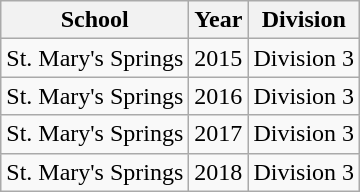<table class="wikitable">
<tr>
<th>School</th>
<th>Year</th>
<th>Division</th>
</tr>
<tr>
<td>St. Mary's Springs</td>
<td>2015</td>
<td>Division 3</td>
</tr>
<tr>
<td>St. Mary's Springs</td>
<td>2016</td>
<td>Division 3</td>
</tr>
<tr>
<td>St. Mary's Springs</td>
<td>2017</td>
<td>Division 3</td>
</tr>
<tr>
<td>St. Mary's Springs</td>
<td>2018</td>
<td>Division 3</td>
</tr>
</table>
